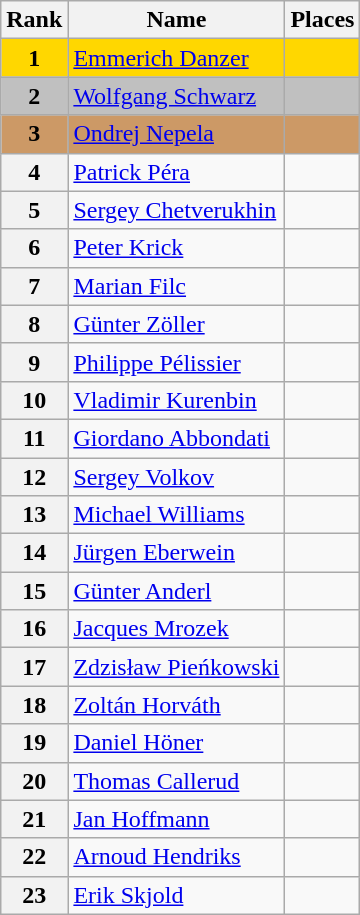<table class="wikitable">
<tr>
<th>Rank</th>
<th>Name</th>
<th>Places</th>
</tr>
<tr bgcolor="gold">
<td align="center"><strong>1</strong></td>
<td> <a href='#'>Emmerich Danzer</a></td>
<td></td>
</tr>
<tr bgcolor="silver">
<td align="center"><strong>2</strong></td>
<td> <a href='#'>Wolfgang Schwarz</a></td>
<td></td>
</tr>
<tr bgcolor="cc9966">
<td align="center"><strong>3</strong></td>
<td> <a href='#'>Ondrej Nepela</a></td>
<td></td>
</tr>
<tr>
<th>4</th>
<td> <a href='#'>Patrick Péra</a></td>
<td></td>
</tr>
<tr>
<th>5</th>
<td> <a href='#'>Sergey Chetverukhin</a></td>
<td></td>
</tr>
<tr>
<th>6</th>
<td> <a href='#'>Peter Krick</a></td>
<td></td>
</tr>
<tr>
<th>7</th>
<td> <a href='#'>Marian Filc</a></td>
<td></td>
</tr>
<tr>
<th>8</th>
<td> <a href='#'>Günter Zöller</a></td>
<td></td>
</tr>
<tr>
<th>9</th>
<td> <a href='#'>Philippe Pélissier</a></td>
<td></td>
</tr>
<tr>
<th>10</th>
<td> <a href='#'>Vladimir Kurenbin</a></td>
<td></td>
</tr>
<tr>
<th>11</th>
<td> <a href='#'>Giordano Abbondati</a></td>
<td></td>
</tr>
<tr>
<th>12</th>
<td> <a href='#'>Sergey Volkov</a></td>
<td></td>
</tr>
<tr>
<th>13</th>
<td> <a href='#'>Michael Williams</a></td>
<td></td>
</tr>
<tr>
<th>14</th>
<td> <a href='#'>Jürgen Eberwein</a></td>
<td></td>
</tr>
<tr>
<th>15</th>
<td> <a href='#'>Günter Anderl</a></td>
<td></td>
</tr>
<tr>
<th>16</th>
<td> <a href='#'>Jacques Mrozek</a></td>
<td></td>
</tr>
<tr>
<th>17</th>
<td> <a href='#'>Zdzisław Pieńkowski</a></td>
<td></td>
</tr>
<tr>
<th>18</th>
<td> <a href='#'>Zoltán Horváth</a></td>
<td></td>
</tr>
<tr>
<th>19</th>
<td> <a href='#'>Daniel Höner</a></td>
<td></td>
</tr>
<tr>
<th>20</th>
<td> <a href='#'>Thomas Callerud</a></td>
<td></td>
</tr>
<tr>
<th>21</th>
<td> <a href='#'>Jan Hoffmann</a></td>
<td></td>
</tr>
<tr>
<th>22</th>
<td> <a href='#'>Arnoud Hendriks</a></td>
<td></td>
</tr>
<tr>
<th>23</th>
<td> <a href='#'>Erik Skjold</a></td>
<td></td>
</tr>
</table>
